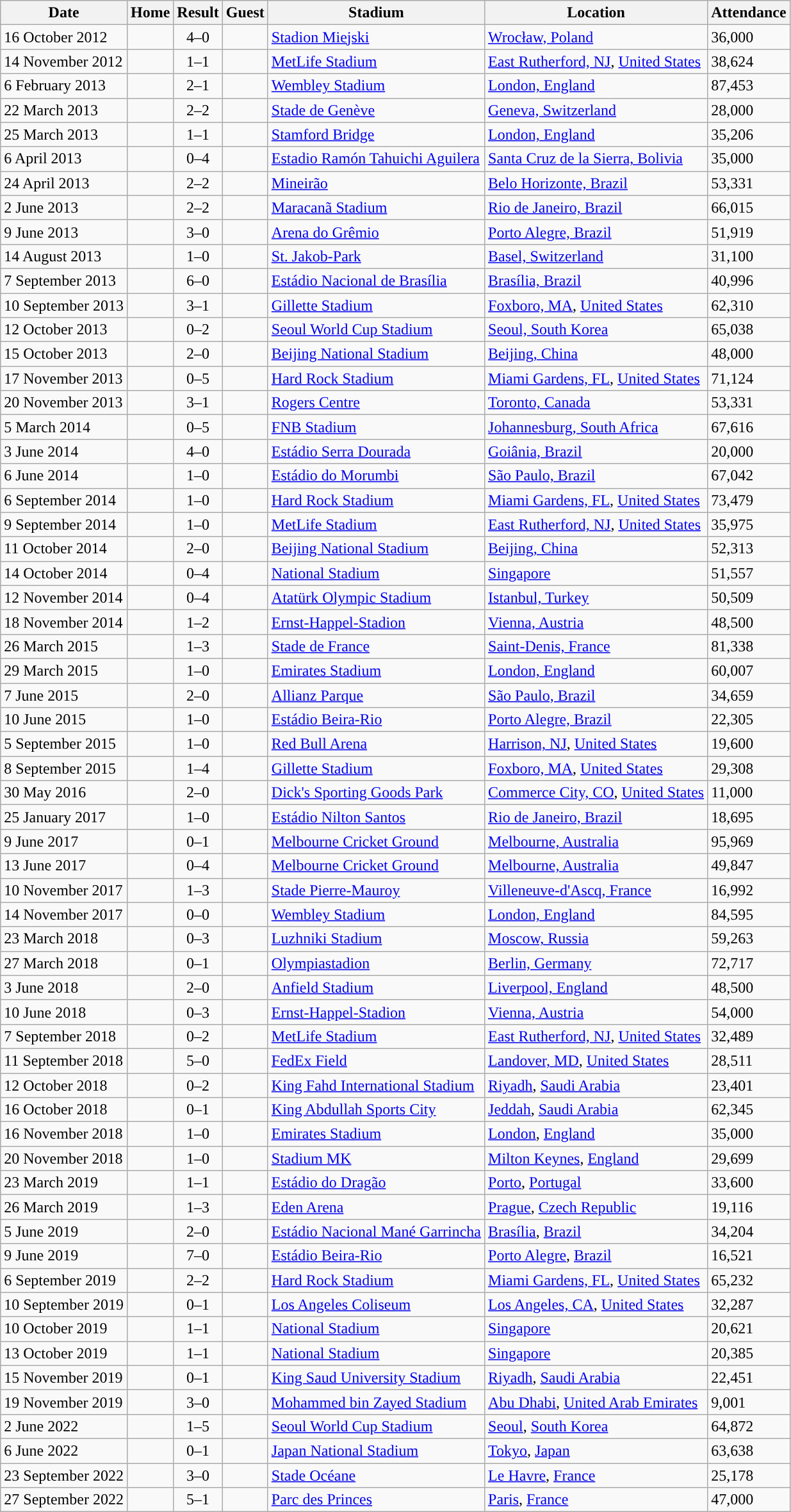<table class="wikitable sortable">
<tr>
<th style="text-align:center;">Date</th>
<th style="text-align:center;">Home</th>
<th style="text-align:center;">Result</th>
<th style="text-align:center;">Guest</th>
<th style="text-align:center;">Stadium</th>
<th style="text-align:center;">Location</th>
<th style="text-align:center;">Attendance</th>
</tr>
<tr>
<td>16 October 2012</td>
<td></td>
<td style="text-align:center;">4–0</td>
<td></td>
<td><a href='#'>Stadion Miejski</a></td>
<td> <a href='#'>Wrocław, Poland</a></td>
<td>36,000</td>
</tr>
<tr>
<td>14 November 2012</td>
<td></td>
<td style="text-align:center;">1–1</td>
<td></td>
<td><a href='#'>MetLife Stadium</a></td>
<td> <a href='#'>East Rutherford, NJ</a>, <a href='#'>United States</a></td>
<td>38,624</td>
</tr>
<tr>
<td>6 February 2013</td>
<td></td>
<td style="text-align:center;">2–1</td>
<td></td>
<td><a href='#'>Wembley Stadium</a></td>
<td> <a href='#'>London, England</a></td>
<td>87,453</td>
</tr>
<tr>
<td>22 March 2013</td>
<td></td>
<td style="text-align:center;">2–2</td>
<td></td>
<td><a href='#'>Stade de Genève</a></td>
<td>   <a href='#'>Geneva, Switzerland</a></td>
<td>28,000</td>
</tr>
<tr>
<td>25 March 2013</td>
<td></td>
<td style="text-align:center;">1–1</td>
<td></td>
<td><a href='#'>Stamford Bridge</a></td>
<td> <a href='#'>London, England</a></td>
<td>35,206</td>
</tr>
<tr>
<td>6 April 2013</td>
<td></td>
<td style="text-align:center;">0–4</td>
<td></td>
<td><a href='#'>Estadio Ramón Tahuichi Aguilera</a></td>
<td> <a href='#'>Santa Cruz de la Sierra, Bolivia</a></td>
<td>35,000</td>
</tr>
<tr>
<td>24 April 2013</td>
<td></td>
<td style="text-align:center;">2–2</td>
<td></td>
<td><a href='#'>Mineirão</a></td>
<td> <a href='#'>Belo Horizonte, Brazil</a></td>
<td>53,331</td>
</tr>
<tr>
<td>2 June 2013</td>
<td></td>
<td style="text-align:center;">2–2</td>
<td></td>
<td><a href='#'>Maracanã Stadium</a></td>
<td> <a href='#'>Rio de Janeiro, Brazil</a></td>
<td>66,015</td>
</tr>
<tr>
<td>9 June 2013</td>
<td></td>
<td style="text-align:center;">3–0</td>
<td></td>
<td><a href='#'>Arena do Grêmio</a></td>
<td> <a href='#'>Porto Alegre, Brazil</a></td>
<td>51,919</td>
</tr>
<tr>
<td>14 August 2013</td>
<td></td>
<td style="text-align:center;">1–0</td>
<td></td>
<td><a href='#'>St. Jakob-Park</a></td>
<td> <a href='#'>Basel, Switzerland</a></td>
<td>31,100</td>
</tr>
<tr>
<td>7 September 2013</td>
<td></td>
<td style="text-align:center;">6–0</td>
<td></td>
<td><a href='#'>Estádio Nacional de Brasília</a></td>
<td> <a href='#'>Brasília, Brazil</a></td>
<td>40,996</td>
</tr>
<tr>
<td>10 September 2013</td>
<td></td>
<td style="text-align:center;">3–1</td>
<td></td>
<td><a href='#'>Gillette Stadium</a></td>
<td> <a href='#'>Foxboro, MA</a>, <a href='#'>United States</a></td>
<td>62,310</td>
</tr>
<tr>
<td>12 October 2013</td>
<td></td>
<td style="text-align:center;">0–2</td>
<td></td>
<td><a href='#'>Seoul World Cup Stadium</a></td>
<td> <a href='#'>Seoul, South Korea</a></td>
<td>65,038</td>
</tr>
<tr>
<td>15 October 2013</td>
<td></td>
<td style="text-align:center;">2–0</td>
<td></td>
<td><a href='#'>Beijing National Stadium</a></td>
<td> <a href='#'>Beijing, China</a></td>
<td>48,000</td>
</tr>
<tr>
<td>17 November 2013</td>
<td></td>
<td style="text-align:center;">0–5</td>
<td></td>
<td><a href='#'>Hard Rock Stadium</a></td>
<td> <a href='#'>Miami Gardens, FL</a>, <a href='#'>United States</a></td>
<td>71,124</td>
</tr>
<tr>
<td>20 November 2013</td>
<td></td>
<td style="text-align:center;">3–1</td>
<td></td>
<td><a href='#'>Rogers Centre</a></td>
<td> <a href='#'>Toronto, Canada</a></td>
<td>53,331</td>
</tr>
<tr>
<td>5 March 2014</td>
<td></td>
<td style="text-align:center;">0–5</td>
<td></td>
<td><a href='#'>FNB Stadium</a></td>
<td> <a href='#'>Johannesburg, South Africa</a></td>
<td>67,616</td>
</tr>
<tr>
<td>3 June 2014</td>
<td></td>
<td style="text-align:center;">4–0</td>
<td></td>
<td><a href='#'>Estádio Serra Dourada</a></td>
<td> <a href='#'>Goiânia, Brazil</a></td>
<td>20,000</td>
</tr>
<tr>
<td>6 June 2014</td>
<td></td>
<td style="text-align:center;">1–0</td>
<td></td>
<td><a href='#'>Estádio do Morumbi</a></td>
<td> <a href='#'>São Paulo, Brazil</a></td>
<td>67,042</td>
</tr>
<tr>
<td>6 September 2014</td>
<td></td>
<td style="text-align:center;">1–0</td>
<td></td>
<td><a href='#'>Hard Rock Stadium</a></td>
<td> <a href='#'>Miami Gardens, FL</a>, <a href='#'>United States</a></td>
<td>73,479</td>
</tr>
<tr>
<td>9 September 2014</td>
<td></td>
<td style="text-align:center;">1–0</td>
<td></td>
<td><a href='#'>MetLife Stadium</a></td>
<td> <a href='#'>East Rutherford, NJ</a>, <a href='#'>United States</a></td>
<td>35,975</td>
</tr>
<tr>
<td>11 October 2014</td>
<td></td>
<td style="text-align:center;">2–0</td>
<td></td>
<td><a href='#'>Beijing National Stadium</a></td>
<td> <a href='#'>Beijing, China</a></td>
<td>52,313</td>
</tr>
<tr>
<td>14 October 2014</td>
<td></td>
<td style="text-align:center;">0–4</td>
<td></td>
<td><a href='#'>National Stadium</a></td>
<td> <a href='#'>Singapore</a></td>
<td>51,557</td>
</tr>
<tr>
<td>12 November 2014</td>
<td></td>
<td style="text-align:center;">0–4</td>
<td></td>
<td><a href='#'>Atatürk Olympic Stadium</a></td>
<td> <a href='#'>Istanbul, Turkey</a></td>
<td>50,509</td>
</tr>
<tr>
<td>18 November 2014</td>
<td></td>
<td style="text-align:center;">1–2</td>
<td></td>
<td><a href='#'>Ernst-Happel-Stadion</a></td>
<td> <a href='#'>Vienna, Austria</a></td>
<td>48,500</td>
</tr>
<tr>
<td>26 March 2015</td>
<td></td>
<td style="text-align:center;">1–3</td>
<td></td>
<td><a href='#'>Stade de France</a></td>
<td> <a href='#'>Saint-Denis, France</a></td>
<td>81,338</td>
</tr>
<tr>
<td>29 March 2015</td>
<td></td>
<td style="text-align:center;">1–0</td>
<td></td>
<td><a href='#'>Emirates Stadium</a></td>
<td> <a href='#'>London, England</a></td>
<td>60,007</td>
</tr>
<tr>
<td>7 June 2015</td>
<td></td>
<td style="text-align:center;">2–0</td>
<td></td>
<td><a href='#'>Allianz Parque</a></td>
<td> <a href='#'>São Paulo, Brazil</a></td>
<td>34,659</td>
</tr>
<tr>
<td>10 June 2015</td>
<td></td>
<td style="text-align:center;">1–0</td>
<td></td>
<td><a href='#'>Estádio Beira-Rio</a></td>
<td> <a href='#'>Porto Alegre, Brazil</a></td>
<td>22,305</td>
</tr>
<tr>
<td>5 September 2015</td>
<td></td>
<td style="text-align:center;">1–0</td>
<td></td>
<td><a href='#'>Red Bull Arena</a></td>
<td> <a href='#'>Harrison, NJ</a>, <a href='#'>United States</a></td>
<td>19,600</td>
</tr>
<tr>
<td>8 September 2015</td>
<td></td>
<td style="text-align:center;">1–4</td>
<td></td>
<td><a href='#'>Gillette Stadium</a></td>
<td> <a href='#'>Foxboro, MA</a>, <a href='#'>United States</a></td>
<td>29,308</td>
</tr>
<tr>
<td>30 May 2016</td>
<td></td>
<td style="text-align:center;">2–0</td>
<td></td>
<td><a href='#'>Dick's Sporting Goods Park</a></td>
<td> <a href='#'>Commerce City, CO</a>, <a href='#'>United States</a></td>
<td>11,000</td>
</tr>
<tr>
<td>25 January 2017</td>
<td></td>
<td style="text-align:center;">1–0</td>
<td></td>
<td><a href='#'>Estádio Nilton Santos</a></td>
<td> <a href='#'>Rio de Janeiro, Brazil</a></td>
<td>18,695</td>
</tr>
<tr>
<td>9 June 2017</td>
<td></td>
<td style="text-align:center;">0–1</td>
<td></td>
<td><a href='#'>Melbourne Cricket Ground</a></td>
<td> <a href='#'>Melbourne, Australia</a></td>
<td>95,969</td>
</tr>
<tr>
<td>13 June 2017</td>
<td></td>
<td style="text-align:center;">0–4</td>
<td></td>
<td><a href='#'>Melbourne Cricket Ground</a></td>
<td> <a href='#'>Melbourne, Australia</a></td>
<td>49,847</td>
</tr>
<tr>
<td>10 November 2017</td>
<td></td>
<td style="text-align:center;">1–3</td>
<td></td>
<td><a href='#'>Stade Pierre-Mauroy</a></td>
<td> <a href='#'>Villeneuve-d'Ascq, France</a></td>
<td>16,992</td>
</tr>
<tr>
<td>14 November 2017</td>
<td></td>
<td style="text-align:center;">0–0</td>
<td></td>
<td><a href='#'>Wembley Stadium</a></td>
<td> <a href='#'>London, England</a></td>
<td>84,595</td>
</tr>
<tr>
<td>23 March 2018</td>
<td></td>
<td style="text-align:center;">0–3</td>
<td></td>
<td><a href='#'>Luzhniki Stadium</a></td>
<td> <a href='#'>Moscow, Russia</a></td>
<td>59,263</td>
</tr>
<tr>
<td>27 March 2018</td>
<td></td>
<td style="text-align:center;">0–1</td>
<td></td>
<td><a href='#'>Olympiastadion</a></td>
<td> <a href='#'>Berlin, Germany</a></td>
<td>72,717</td>
</tr>
<tr>
<td>3 June 2018</td>
<td></td>
<td style="text-align:center;">2–0</td>
<td></td>
<td><a href='#'>Anfield Stadium</a></td>
<td> <a href='#'>Liverpool, England</a></td>
<td>48,500</td>
</tr>
<tr>
<td>10 June 2018</td>
<td></td>
<td style="text-align:center;">0–3</td>
<td></td>
<td><a href='#'>Ernst-Happel-Stadion</a></td>
<td> <a href='#'>Vienna, Austria</a></td>
<td>54,000</td>
</tr>
<tr>
<td>7 September 2018</td>
<td></td>
<td style="text-align:center;">0–2</td>
<td></td>
<td><a href='#'>MetLife Stadium</a></td>
<td> <a href='#'>East Rutherford, NJ</a>, <a href='#'>United States</a></td>
<td>32,489</td>
</tr>
<tr>
<td>11 September 2018</td>
<td></td>
<td style="text-align:center;">5–0</td>
<td></td>
<td><a href='#'>FedEx Field</a></td>
<td> <a href='#'>Landover, MD</a>, <a href='#'>United States</a></td>
<td>28,511</td>
</tr>
<tr>
<td>12 October 2018</td>
<td></td>
<td style="text-align:center;">0–2</td>
<td></td>
<td><a href='#'>King Fahd International Stadium</a></td>
<td> <a href='#'>Riyadh</a>, <a href='#'>Saudi Arabia</a></td>
<td>23,401</td>
</tr>
<tr>
<td>16 October 2018</td>
<td></td>
<td style="text-align:center;">0–1</td>
<td></td>
<td><a href='#'>King Abdullah Sports City</a></td>
<td> <a href='#'>Jeddah</a>, <a href='#'>Saudi Arabia</a></td>
<td>62,345</td>
</tr>
<tr>
<td>16 November 2018</td>
<td></td>
<td style="text-align:center;">1–0</td>
<td></td>
<td><a href='#'>Emirates Stadium</a></td>
<td> <a href='#'>London</a>, <a href='#'>England</a></td>
<td>35,000</td>
</tr>
<tr>
<td>20 November 2018</td>
<td></td>
<td style="text-align:center;">1–0</td>
<td></td>
<td><a href='#'>Stadium MK</a></td>
<td> <a href='#'>Milton Keynes</a>, <a href='#'>England</a></td>
<td>29,699</td>
</tr>
<tr>
<td>23 March 2019</td>
<td></td>
<td style="text-align:center;">1–1</td>
<td></td>
<td><a href='#'>Estádio do Dragão</a></td>
<td> <a href='#'>Porto</a>, <a href='#'>Portugal</a></td>
<td>33,600</td>
</tr>
<tr>
<td>26 March 2019</td>
<td></td>
<td style="text-align:center;">1–3</td>
<td></td>
<td><a href='#'>Eden Arena</a></td>
<td> <a href='#'>Prague</a>, <a href='#'>Czech Republic</a></td>
<td>19,116</td>
</tr>
<tr>
<td>5 June 2019</td>
<td></td>
<td style="text-align:center;">2–0</td>
<td></td>
<td><a href='#'>Estádio Nacional Mané Garrincha</a></td>
<td> <a href='#'>Brasília</a>, <a href='#'>Brazil</a></td>
<td>34,204</td>
</tr>
<tr>
<td>9 June 2019</td>
<td></td>
<td style="text-align:center;">7–0</td>
<td></td>
<td><a href='#'>Estádio Beira-Rio</a></td>
<td> <a href='#'>Porto Alegre</a>, <a href='#'>Brazil</a></td>
<td>16,521</td>
</tr>
<tr>
<td>6 September 2019</td>
<td></td>
<td style="text-align:center;">2–2</td>
<td></td>
<td><a href='#'>Hard Rock Stadium</a></td>
<td> <a href='#'>Miami Gardens, FL</a>, <a href='#'>United States</a></td>
<td>65,232</td>
</tr>
<tr>
<td>10 September 2019</td>
<td></td>
<td style="text-align:center;">0–1</td>
<td></td>
<td><a href='#'>Los Angeles Coliseum</a></td>
<td> <a href='#'>Los Angeles, CA</a>, <a href='#'>United States</a></td>
<td>32,287</td>
</tr>
<tr>
<td>10 October 2019</td>
<td></td>
<td style="text-align:center;">1–1</td>
<td></td>
<td><a href='#'>National Stadium</a></td>
<td> <a href='#'>Singapore</a></td>
<td>20,621</td>
</tr>
<tr>
<td>13 October 2019</td>
<td></td>
<td style="text-align:center;">1–1</td>
<td></td>
<td><a href='#'>National Stadium</a></td>
<td> <a href='#'>Singapore</a></td>
<td>20,385</td>
</tr>
<tr>
<td>15 November 2019</td>
<td></td>
<td style="text-align:center;">0–1</td>
<td></td>
<td><a href='#'>King Saud University Stadium</a></td>
<td> <a href='#'>Riyadh</a>, <a href='#'>Saudi Arabia</a></td>
<td>22,451</td>
</tr>
<tr>
<td>19 November 2019</td>
<td></td>
<td style="text-align:center;">3–0</td>
<td></td>
<td><a href='#'>Mohammed bin Zayed Stadium</a></td>
<td> <a href='#'>Abu Dhabi</a>, <a href='#'>United Arab Emirates</a></td>
<td>9,001</td>
</tr>
<tr>
<td>2 June 2022</td>
<td></td>
<td style="text-align:center;">1–5</td>
<td></td>
<td><a href='#'>Seoul World Cup Stadium</a></td>
<td> <a href='#'>Seoul</a>, <a href='#'>South Korea</a></td>
<td>64,872</td>
</tr>
<tr>
<td>6 June 2022</td>
<td></td>
<td style="text-align:center;">0–1</td>
<td></td>
<td><a href='#'>Japan National Stadium</a></td>
<td> <a href='#'>Tokyo</a>, <a href='#'>Japan</a></td>
<td>63,638</td>
</tr>
<tr>
<td>23 September 2022</td>
<td></td>
<td style="text-align:center;">3–0</td>
<td></td>
<td><a href='#'>Stade Océane</a></td>
<td> <a href='#'>Le Havre</a>, <a href='#'>France</a></td>
<td>25,178</td>
</tr>
<tr>
<td>27 September 2022</td>
<td></td>
<td style="text-align:center;">5–1</td>
<td></td>
<td><a href='#'>Parc des Princes</a></td>
<td> <a href='#'>Paris</a>, <a href='#'>France</a></td>
<td>47,000</td>
</tr>
</table>
